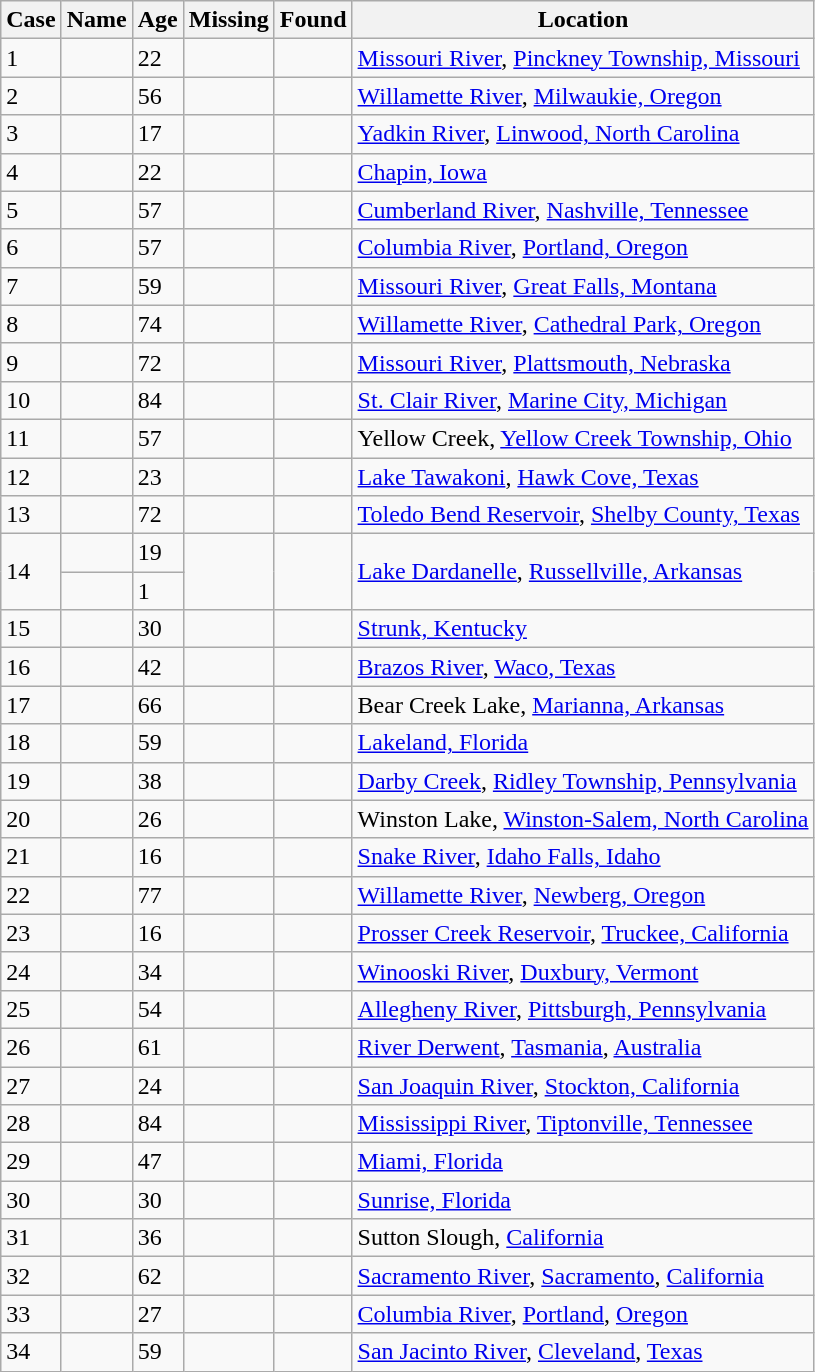<table class="wikitable sortable">
<tr>
<th>Case</th>
<th>Name</th>
<th>Age</th>
<th>Missing</th>
<th>Found</th>
<th>Location</th>
</tr>
<tr>
<td>1</td>
<td></td>
<td>22</td>
<td></td>
<td></td>
<td><a href='#'>Missouri River</a>, <a href='#'>Pinckney Township, Missouri</a><br></td>
</tr>
<tr>
<td>2</td>
<td></td>
<td>56</td>
<td></td>
<td></td>
<td><a href='#'>Willamette River</a>, <a href='#'>Milwaukie, Oregon</a><br></td>
</tr>
<tr>
<td>3</td>
<td></td>
<td>17</td>
<td></td>
<td></td>
<td><a href='#'>Yadkin River</a>, <a href='#'>Linwood, North Carolina</a><br></td>
</tr>
<tr>
<td>4</td>
<td></td>
<td>22</td>
<td></td>
<td></td>
<td><a href='#'>Chapin, Iowa</a><br></td>
</tr>
<tr>
<td>5</td>
<td></td>
<td>57</td>
<td></td>
<td></td>
<td><a href='#'>Cumberland River</a>, <a href='#'>Nashville, Tennessee</a><br></td>
</tr>
<tr>
<td>6</td>
<td></td>
<td>57</td>
<td></td>
<td></td>
<td><a href='#'>Columbia River</a>, <a href='#'>Portland, Oregon</a><br></td>
</tr>
<tr>
<td>7</td>
<td></td>
<td>59</td>
<td></td>
<td></td>
<td><a href='#'>Missouri River</a>, <a href='#'>Great Falls, Montana</a><br></td>
</tr>
<tr>
<td>8</td>
<td></td>
<td>74</td>
<td></td>
<td></td>
<td><a href='#'>Willamette River</a>, <a href='#'>Cathedral Park, Oregon</a><br></td>
</tr>
<tr>
<td>9</td>
<td></td>
<td>72</td>
<td></td>
<td></td>
<td><a href='#'>Missouri River</a>, <a href='#'>Plattsmouth, Nebraska</a><br></td>
</tr>
<tr>
<td>10</td>
<td></td>
<td>84</td>
<td></td>
<td></td>
<td><a href='#'>St. Clair River</a>, <a href='#'>Marine City, Michigan</a><br></td>
</tr>
<tr>
<td>11</td>
<td></td>
<td>57</td>
<td></td>
<td></td>
<td>Yellow Creek, <a href='#'>Yellow Creek Township, Ohio</a><br></td>
</tr>
<tr>
<td>12</td>
<td></td>
<td>23</td>
<td></td>
<td></td>
<td><a href='#'>Lake Tawakoni</a>, <a href='#'>Hawk Cove, Texas</a><br></td>
</tr>
<tr>
<td>13</td>
<td></td>
<td>72</td>
<td></td>
<td></td>
<td><a href='#'>Toledo Bend Reservoir</a>, <a href='#'>Shelby County, Texas</a><br></td>
</tr>
<tr>
<td rowspan="2">14</td>
<td></td>
<td>19</td>
<td rowspan="2"></td>
<td rowspan="2"></td>
<td rowspan="2"><a href='#'>Lake Dardanelle</a>, <a href='#'>Russellville, Arkansas</a><br></td>
</tr>
<tr>
<td></td>
<td>1</td>
</tr>
<tr>
<td>15</td>
<td></td>
<td>30</td>
<td></td>
<td></td>
<td><a href='#'>Strunk, Kentucky</a><br></td>
</tr>
<tr>
<td>16</td>
<td></td>
<td>42</td>
<td></td>
<td></td>
<td><a href='#'>Brazos River</a>, <a href='#'>Waco, Texas</a><br></td>
</tr>
<tr>
<td>17</td>
<td></td>
<td>66</td>
<td></td>
<td></td>
<td>Bear Creek Lake, <a href='#'>Marianna, Arkansas</a><br></td>
</tr>
<tr>
<td>18</td>
<td></td>
<td>59</td>
<td></td>
<td></td>
<td><a href='#'>Lakeland, Florida</a><br></td>
</tr>
<tr>
<td>19</td>
<td></td>
<td>38</td>
<td></td>
<td></td>
<td><a href='#'>Darby Creek</a>, <a href='#'>Ridley Township, Pennsylvania</a><br></td>
</tr>
<tr>
<td>20</td>
<td></td>
<td>26</td>
<td></td>
<td></td>
<td>Winston Lake, <a href='#'>Winston-Salem, North Carolina</a><br></td>
</tr>
<tr>
<td>21</td>
<td></td>
<td>16</td>
<td></td>
<td></td>
<td><a href='#'>Snake River</a>, <a href='#'>Idaho Falls, Idaho</a><br></td>
</tr>
<tr>
<td>22</td>
<td></td>
<td>77</td>
<td></td>
<td></td>
<td><a href='#'>Willamette River</a>, <a href='#'>Newberg, Oregon</a><br></td>
</tr>
<tr>
<td>23</td>
<td></td>
<td>16</td>
<td></td>
<td></td>
<td><a href='#'>Prosser Creek Reservoir</a>, <a href='#'>Truckee, California</a><br></td>
</tr>
<tr>
<td>24</td>
<td></td>
<td>34</td>
<td></td>
<td></td>
<td><a href='#'>Winooski River</a>, <a href='#'>Duxbury, Vermont</a><br></td>
</tr>
<tr>
<td>25</td>
<td></td>
<td>54</td>
<td></td>
<td></td>
<td><a href='#'>Allegheny River</a>, <a href='#'>Pittsburgh, Pennsylvania</a></td>
</tr>
<tr>
<td>26</td>
<td></td>
<td>61</td>
<td></td>
<td></td>
<td><a href='#'>River Derwent</a>, <a href='#'>Tasmania</a>, <a href='#'>Australia</a><br></td>
</tr>
<tr>
<td>27</td>
<td></td>
<td>24</td>
<td></td>
<td></td>
<td><a href='#'>San Joaquin River</a>, <a href='#'>Stockton, California</a><br></td>
</tr>
<tr>
<td>28</td>
<td></td>
<td>84</td>
<td></td>
<td></td>
<td><a href='#'>Mississippi River</a>, <a href='#'>Tiptonville, Tennessee</a><br></td>
</tr>
<tr>
<td>29</td>
<td></td>
<td>47</td>
<td></td>
<td></td>
<td><a href='#'>Miami, Florida</a></td>
</tr>
<tr>
<td>30</td>
<td></td>
<td>30</td>
<td></td>
<td></td>
<td><a href='#'>Sunrise, Florida</a></td>
</tr>
<tr>
<td>31</td>
<td></td>
<td>36</td>
<td></td>
<td></td>
<td>Sutton Slough, <a href='#'>California</a></td>
</tr>
<tr>
<td>32</td>
<td></td>
<td>62</td>
<td></td>
<td></td>
<td><a href='#'>Sacramento River</a>, <a href='#'>Sacramento</a>, <a href='#'>California</a></td>
</tr>
<tr>
<td>33</td>
<td></td>
<td>27</td>
<td></td>
<td></td>
<td><a href='#'>Columbia River</a>, <a href='#'>Portland</a>, <a href='#'>Oregon</a></td>
</tr>
<tr>
<td>34</td>
<td></td>
<td>59</td>
<td></td>
<td></td>
<td><a href='#'>San Jacinto River</a>, <a href='#'>Cleveland</a>, <a href='#'>Texas</a></td>
</tr>
</table>
